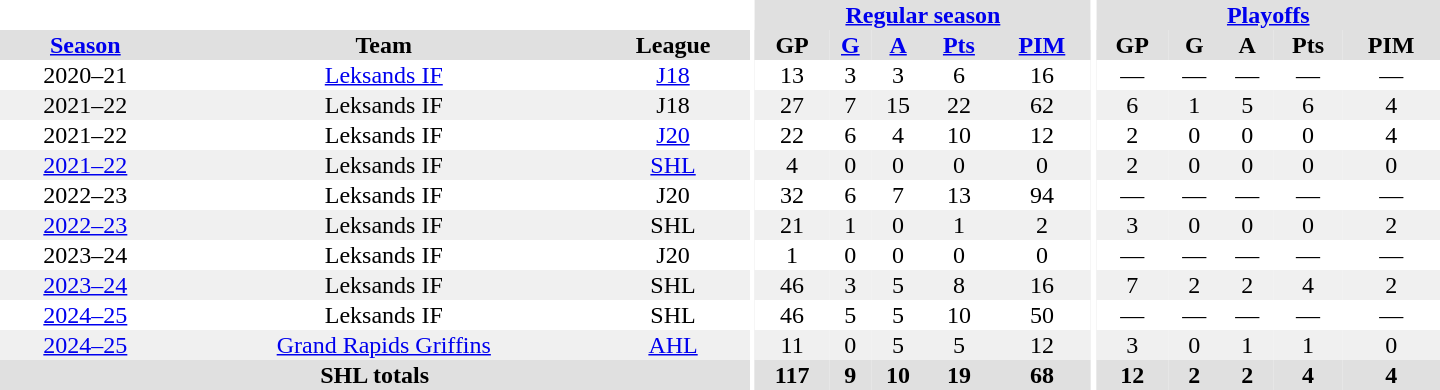<table border="0" cellpadding="1" cellspacing="0" style="text-align:center; width:60em;">
<tr bgcolor="#e0e0e0">
<th colspan="3" bgcolor="#ffffff"></th>
<th rowspan="99" bgcolor="#ffffff"></th>
<th colspan="5"><a href='#'>Regular season</a></th>
<th rowspan="99" bgcolor="#ffffff"></th>
<th colspan="5"><a href='#'>Playoffs</a></th>
</tr>
<tr bgcolor="#e0e0e0">
<th><a href='#'>Season</a></th>
<th>Team</th>
<th>League</th>
<th>GP</th>
<th><a href='#'>G</a></th>
<th><a href='#'>A</a></th>
<th><a href='#'>Pts</a></th>
<th><a href='#'>PIM</a></th>
<th>GP</th>
<th>G</th>
<th>A</th>
<th>Pts</th>
<th>PIM</th>
</tr>
<tr>
<td>2020–21</td>
<td><a href='#'>Leksands IF</a></td>
<td><a href='#'>J18</a></td>
<td>13</td>
<td>3</td>
<td>3</td>
<td>6</td>
<td>16</td>
<td>—</td>
<td>—</td>
<td>—</td>
<td>—</td>
<td>—</td>
</tr>
<tr bgcolor="#f0f0f0">
<td>2021–22</td>
<td>Leksands IF</td>
<td>J18</td>
<td>27</td>
<td>7</td>
<td>15</td>
<td>22</td>
<td>62</td>
<td>6</td>
<td>1</td>
<td>5</td>
<td>6</td>
<td>4</td>
</tr>
<tr>
<td>2021–22</td>
<td>Leksands IF</td>
<td><a href='#'>J20</a></td>
<td>22</td>
<td>6</td>
<td>4</td>
<td>10</td>
<td>12</td>
<td>2</td>
<td>0</td>
<td>0</td>
<td>0</td>
<td>4</td>
</tr>
<tr bgcolor="#f0f0f0">
<td><a href='#'>2021–22</a></td>
<td>Leksands IF</td>
<td><a href='#'>SHL</a></td>
<td>4</td>
<td>0</td>
<td>0</td>
<td>0</td>
<td>0</td>
<td>2</td>
<td>0</td>
<td>0</td>
<td>0</td>
<td>0</td>
</tr>
<tr>
<td>2022–23</td>
<td>Leksands IF</td>
<td>J20</td>
<td>32</td>
<td>6</td>
<td>7</td>
<td>13</td>
<td>94</td>
<td>—</td>
<td>—</td>
<td>—</td>
<td>—</td>
<td>—</td>
</tr>
<tr bgcolor="#f0f0f0">
<td><a href='#'>2022–23</a></td>
<td>Leksands IF</td>
<td>SHL</td>
<td>21</td>
<td>1</td>
<td>0</td>
<td>1</td>
<td>2</td>
<td>3</td>
<td>0</td>
<td>0</td>
<td>0</td>
<td>2</td>
</tr>
<tr>
<td>2023–24</td>
<td>Leksands IF</td>
<td>J20</td>
<td>1</td>
<td>0</td>
<td>0</td>
<td>0</td>
<td>0</td>
<td>—</td>
<td>—</td>
<td>—</td>
<td>—</td>
<td>—</td>
</tr>
<tr bgcolor="#f0f0f0">
<td><a href='#'>2023–24</a></td>
<td>Leksands IF</td>
<td>SHL</td>
<td>46</td>
<td>3</td>
<td>5</td>
<td>8</td>
<td>16</td>
<td>7</td>
<td>2</td>
<td>2</td>
<td>4</td>
<td>2</td>
</tr>
<tr>
<td><a href='#'>2024–25</a></td>
<td>Leksands IF</td>
<td>SHL</td>
<td>46</td>
<td>5</td>
<td>5</td>
<td>10</td>
<td>50</td>
<td>—</td>
<td>—</td>
<td>—</td>
<td>—</td>
<td>—</td>
</tr>
<tr bgcolor="#f0f0f0">
<td><a href='#'>2024–25</a></td>
<td><a href='#'>Grand Rapids Griffins</a></td>
<td><a href='#'>AHL</a></td>
<td>11</td>
<td>0</td>
<td>5</td>
<td>5</td>
<td>12</td>
<td>3</td>
<td>0</td>
<td>1</td>
<td>1</td>
<td>0</td>
</tr>
<tr bgcolor="#e0e0e0">
<th colspan="3">SHL totals</th>
<th>117</th>
<th>9</th>
<th>10</th>
<th>19</th>
<th>68</th>
<th>12</th>
<th>2</th>
<th>2</th>
<th>4</th>
<th>4</th>
</tr>
</table>
